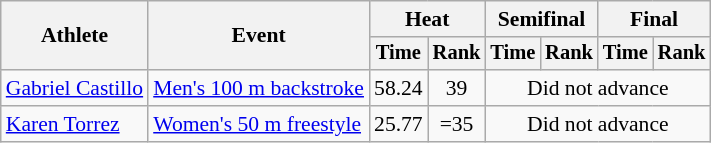<table class=wikitable style="font-size:90%">
<tr>
<th rowspan="2">Athlete</th>
<th rowspan="2">Event</th>
<th colspan="2">Heat</th>
<th colspan="2">Semifinal</th>
<th colspan="2">Final</th>
</tr>
<tr style="font-size:95%">
<th>Time</th>
<th>Rank</th>
<th>Time</th>
<th>Rank</th>
<th>Time</th>
<th>Rank</th>
</tr>
<tr align=center>
<td align=left><a href='#'>Gabriel Castillo</a></td>
<td align=left><a href='#'>Men's 100 m backstroke</a></td>
<td>58.24</td>
<td>39</td>
<td colspan="4">Did not advance</td>
</tr>
<tr align=center>
<td align=left><a href='#'>Karen Torrez</a></td>
<td align=left><a href='#'>Women's 50 m freestyle</a></td>
<td>25.77</td>
<td>=35</td>
<td colspan="4">Did not advance</td>
</tr>
</table>
